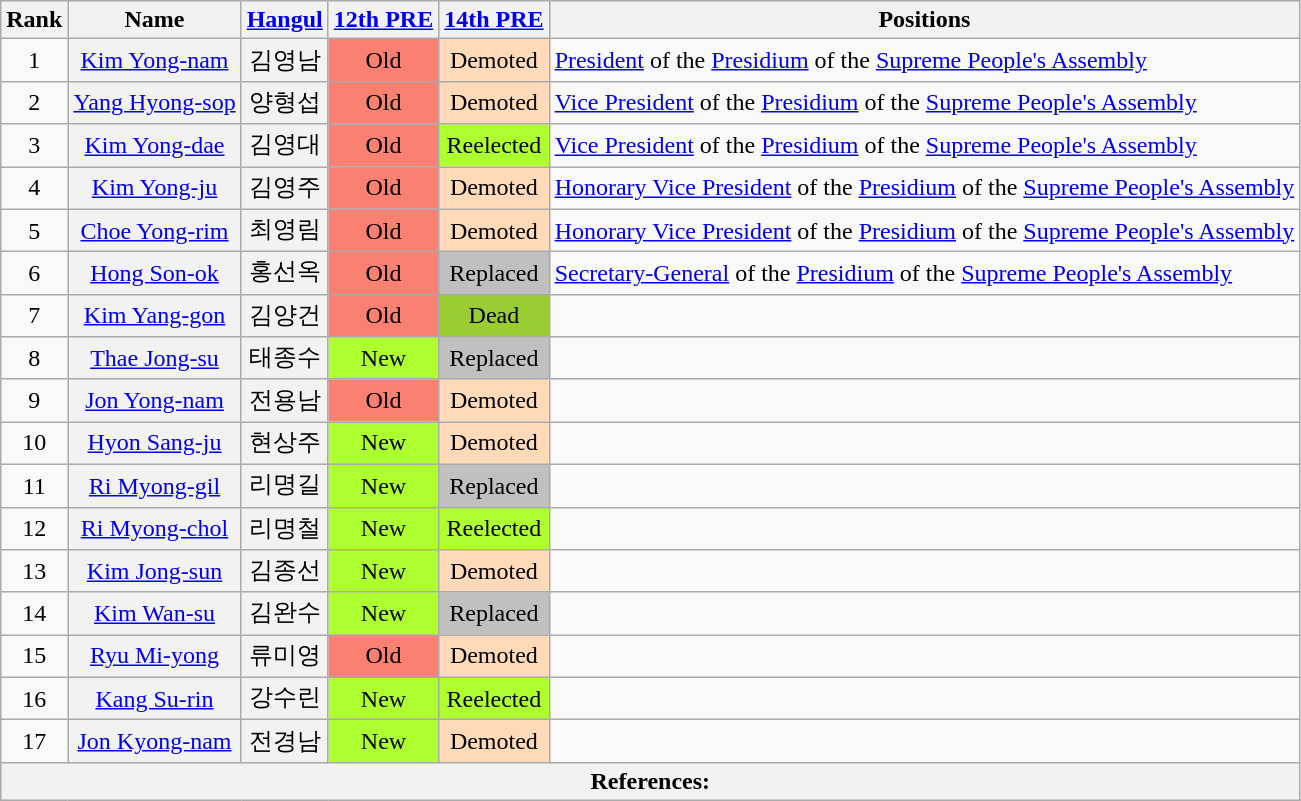<table class="wikitable sortable">
<tr>
<th>Rank</th>
<th>Name</th>
<th class="unsortable"><a href='#'>Hangul</a></th>
<th><a href='#'>12th PRE</a></th>
<th><a href='#'>14th PRE</a></th>
<th>Positions</th>
</tr>
<tr>
<td align="center">1</td>
<th align="center" scope="row" style="font-weight:normal;"><a href='#'>Kim Yong-nam</a></th>
<th align="center" scope="row" style="font-weight:normal;">김영남</th>
<td style="background: Salmon" align="center">Old</td>
<td style="background: PeachPuff" align="center">Demoted</td>
<td><a href='#'>President</a> of the <a href='#'>Presidium</a> of the <a href='#'>Supreme People's Assembly</a></td>
</tr>
<tr>
<td align="center">2</td>
<th align="center" scope="row" style="font-weight:normal;"><a href='#'>Yang Hyong-sop</a></th>
<th align="center" scope="row" style="font-weight:normal;">양형섭</th>
<td style="background: Salmon" align="center">Old</td>
<td style="background: PeachPuff" align="center">Demoted</td>
<td><a href='#'>Vice President</a> of the <a href='#'>Presidium</a> of the <a href='#'>Supreme People's Assembly</a></td>
</tr>
<tr>
<td align="center">3</td>
<th align="center" scope="row" style="font-weight:normal;"><a href='#'>Kim Yong-dae</a></th>
<th align="center" scope="row" style="font-weight:normal;">김영대</th>
<td style="background: Salmon" align="center">Old</td>
<td align="center" style="background: GreenYellow">Reelected</td>
<td><a href='#'>Vice President</a> of the <a href='#'>Presidium</a> of the <a href='#'>Supreme People's Assembly</a></td>
</tr>
<tr>
<td align="center">4</td>
<th align="center" scope="row" style="font-weight:normal;"><a href='#'>Kim Yong-ju</a></th>
<th align="center" scope="row" style="font-weight:normal;">김영주</th>
<td style="background: Salmon" align="center">Old</td>
<td style="background: PeachPuff" align="center">Demoted</td>
<td><a href='#'>Honorary Vice President</a> of the <a href='#'>Presidium</a> of the <a href='#'>Supreme People's Assembly</a></td>
</tr>
<tr>
<td align="center">5</td>
<th align="center" scope="row" style="font-weight:normal;"><a href='#'>Choe Yong-rim</a></th>
<th align="center" scope="row" style="font-weight:normal;">최영림</th>
<td style="background: Salmon" align="center">Old</td>
<td style="background: PeachPuff" align="center">Demoted</td>
<td><a href='#'>Honorary Vice President</a> of the <a href='#'>Presidium</a> of the <a href='#'>Supreme People's Assembly</a></td>
</tr>
<tr>
<td align="center">6</td>
<th align="center" scope="row" style="font-weight:normal;"><a href='#'>Hong Son-ok</a></th>
<th align="center" scope="row" style="font-weight:normal;">홍선옥</th>
<td style="background: Salmon" align="center">Old</td>
<td style="background: Silver" align="center">Replaced</td>
<td><a href='#'>Secretary-General</a> of the <a href='#'>Presidium</a> of the <a href='#'>Supreme People's Assembly</a></td>
</tr>
<tr>
<td align="center">7</td>
<th align="center" scope="row" style="font-weight:normal;"><a href='#'>Kim Yang-gon</a></th>
<th align="center" scope="row" style="font-weight:normal;">김양건</th>
<td style="background: Salmon" align="center">Old</td>
<td data-sort-value="1" align="center" style="background: YellowGreen">Dead</td>
<td></td>
</tr>
<tr>
<td align="center">8</td>
<th align="center" scope="row" style="font-weight:normal;"><a href='#'>Thae Jong-su</a></th>
<th align="center" scope="row" style="font-weight:normal;">태종수</th>
<td align="center" style="background: GreenYellow">New</td>
<td style="background: Silver" align="center">Replaced</td>
<td></td>
</tr>
<tr>
<td align="center">9</td>
<th align="center" scope="row" style="font-weight:normal;"><a href='#'>Jon Yong-nam</a></th>
<th align="center" scope="row" style="font-weight:normal;">전용남</th>
<td style="background: Salmon" align="center">Old</td>
<td style="background: PeachPuff" align="center">Demoted</td>
<td></td>
</tr>
<tr>
<td align="center">10</td>
<th align="center" scope="row" style="font-weight:normal;"><a href='#'>Hyon Sang-ju</a></th>
<th align="center" scope="row" style="font-weight:normal;">현상주</th>
<td align="center" style="background: GreenYellow">New</td>
<td style="background: PeachPuff" align="center">Demoted</td>
<td></td>
</tr>
<tr>
<td align="center">11</td>
<th align="center" scope="row" style="font-weight:normal;"><a href='#'>Ri Myong-gil</a></th>
<th align="center" scope="row" style="font-weight:normal;">리명길</th>
<td align="center" style="background: GreenYellow">New</td>
<td style="background: Silver" align="center">Replaced</td>
<td></td>
</tr>
<tr>
<td align="center">12</td>
<th align="center" scope="row" style="font-weight:normal;"><a href='#'>Ri Myong-chol</a></th>
<th align="center" scope="row" style="font-weight:normal;">리명철</th>
<td align="center" style="background: GreenYellow">New</td>
<td align="center" style="background: GreenYellow">Reelected</td>
<td></td>
</tr>
<tr>
<td align="center">13</td>
<th align="center" scope="row" style="font-weight:normal;"><a href='#'>Kim Jong-sun</a></th>
<th align="center" scope="row" style="font-weight:normal;">김종선</th>
<td align="center" style="background: GreenYellow">New</td>
<td style="background: PeachPuff" align="center">Demoted</td>
<td></td>
</tr>
<tr>
<td align="center">14</td>
<th align="center" scope="row" style="font-weight:normal;"><a href='#'>Kim Wan-su</a></th>
<th align="center" scope="row" style="font-weight:normal;">김완수</th>
<td align="center" style="background: GreenYellow">New</td>
<td style="background: Silver" align="center">Replaced</td>
<td></td>
</tr>
<tr>
<td align="center">15</td>
<th align="center" scope="row" style="font-weight:normal;"><a href='#'>Ryu Mi-yong</a></th>
<th align="center" scope="row" style="font-weight:normal;">류미영</th>
<td style="background: Salmon" align="center">Old</td>
<td style="background: PeachPuff" align="center">Demoted</td>
<td></td>
</tr>
<tr>
<td align="center">16</td>
<th align="center" scope="row" style="font-weight:normal;"><a href='#'>Kang Su-rin</a></th>
<th align="center" scope="row" style="font-weight:normal;">강수린</th>
<td align="center" style="background: GreenYellow">New</td>
<td align="center" style="background: GreenYellow">Reelected</td>
<td></td>
</tr>
<tr>
<td align="center">17</td>
<th align="center" scope="row" style="font-weight:normal;"><a href='#'>Jon Kyong-nam</a></th>
<th align="center" scope="row" style="font-weight:normal;">전경남</th>
<td align="center" style="background: GreenYellow">New</td>
<td style="background: PeachPuff" align="center">Demoted</td>
<td></td>
</tr>
<tr>
<th colspan="6" unsortable><strong>References:</strong><br></th>
</tr>
</table>
